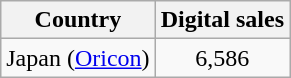<table class="wikitable sortable plainrowheaders" style="text-align:center;">
<tr>
<th>Country</th>
<th>Digital sales</th>
</tr>
<tr>
<td>Japan (<a href='#'>Oricon</a>)</td>
<td>6,586</td>
</tr>
</table>
